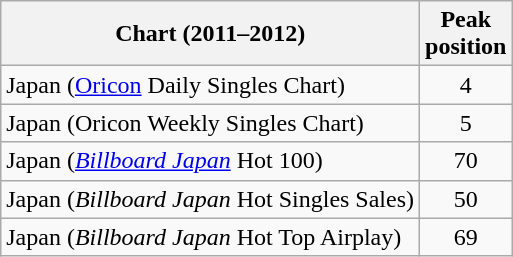<table class="wikitable sortable" border="1">
<tr>
<th>Chart (2011–2012)</th>
<th>Peak<br>position</th>
</tr>
<tr>
<td>Japan (<a href='#'>Oricon</a> Daily Singles Chart)</td>
<td style="text-align:center;">4</td>
</tr>
<tr>
<td>Japan (Oricon Weekly Singles Chart)</td>
<td style="text-align:center;">5</td>
</tr>
<tr>
<td>Japan (<em><a href='#'>Billboard Japan</a></em> Hot 100)</td>
<td style="text-align:center;">70</td>
</tr>
<tr>
<td>Japan (<em>Billboard Japan</em> Hot Singles Sales)</td>
<td style="text-align:center;">50</td>
</tr>
<tr>
<td>Japan (<em>Billboard Japan</em> Hot Top Airplay)</td>
<td style="text-align:center;">69</td>
</tr>
</table>
